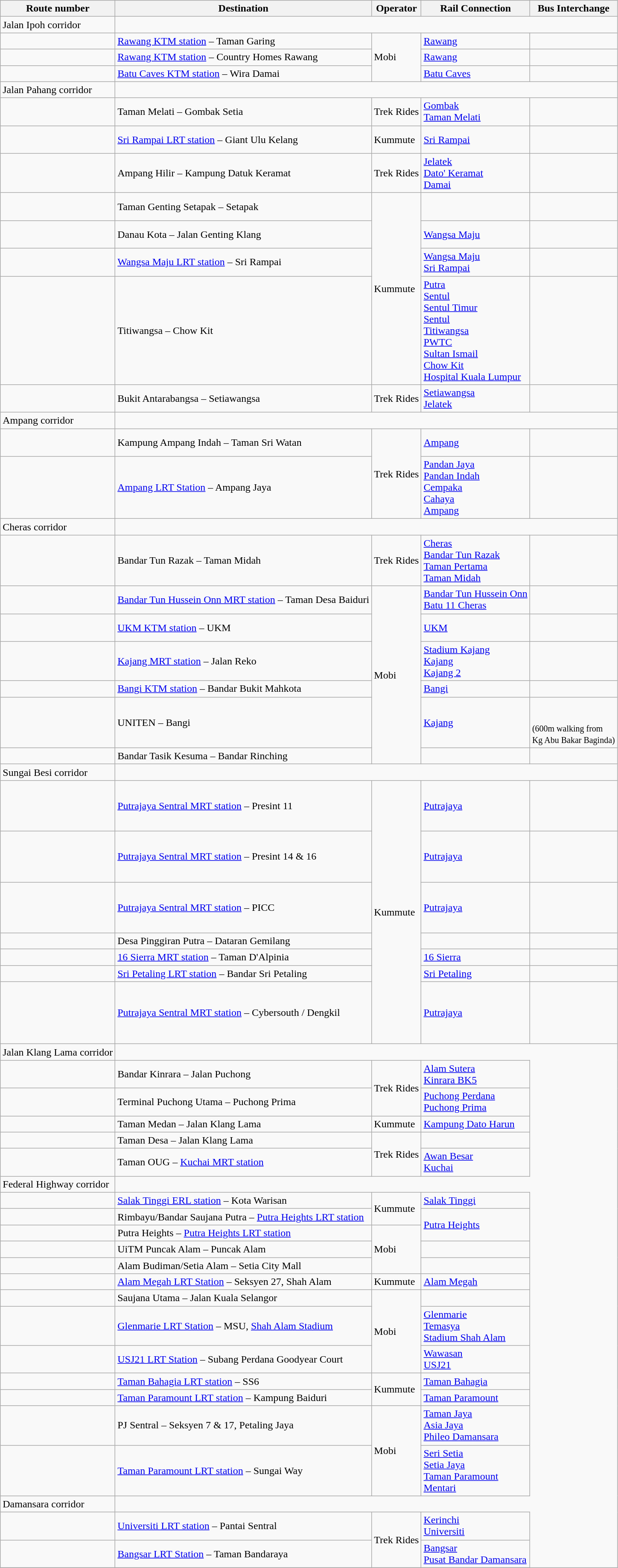<table class="wikitable">
<tr>
<th>Route number</th>
<th>Destination</th>
<th>Operator</th>
<th>Rail Connection</th>
<th>Bus Interchange</th>
</tr>
<tr>
<td>Jalan Ipoh corridor</td>
</tr>
<tr>
<td></td>
<td><a href='#'>Rawang KTM station</a> – Taman Garing</td>
<td rowspan="3">Mobi</td>
<td> <a href='#'>Rawang</a></td>
<td>  <br></td>
</tr>
<tr>
<td></td>
<td><a href='#'>Rawang KTM station</a> – Country Homes Rawang</td>
<td> <a href='#'>Rawang</a></td>
<td></td>
</tr>
<tr>
<td></td>
<td><a href='#'>Batu Caves KTM station</a> – Wira Damai</td>
<td> <a href='#'>Batu Caves</a></td>
<td></td>
</tr>
<tr>
<td>Jalan Pahang corridor</td>
</tr>
<tr>
<td></td>
<td>Taman Melati – Gombak Setia</td>
<td>Trek Rides</td>
<td> <a href='#'>Gombak</a> <br>  <a href='#'>Taman Melati</a></td>
<td> <br></td>
</tr>
<tr>
<td></td>
<td><a href='#'>Sri Rampai LRT station</a> – Giant Ulu Kelang</td>
<td>Kummute</td>
<td> <a href='#'>Sri Rampai</a></td>
<td> <br> <br> </td>
</tr>
<tr>
<td></td>
<td>Ampang Hilir – Kampung Datuk Keramat</td>
<td>Trek Rides</td>
<td> <a href='#'>Jelatek</a> <br>  <a href='#'>Dato' Keramat</a> <br>  <a href='#'>Damai</a></td>
<td> <br> <br> <br></td>
</tr>
<tr>
<td></td>
<td>Taman Genting Setapak – Setapak</td>
<td rowspan="4">Kummute</td>
<td></td>
<td> <br> <br></td>
</tr>
<tr>
<td></td>
<td>Danau Kota – Jalan Genting Klang</td>
<td> <a href='#'>Wangsa Maju</a></td>
<td> <br> <br></td>
</tr>
<tr>
<td></td>
<td><a href='#'>Wangsa Maju LRT station</a> – Sri Rampai</td>
<td> <a href='#'>Wangsa Maju</a><br>  <a href='#'>Sri Rampai</a></td>
<td> <br>  <br> </td>
</tr>
<tr>
<td></td>
<td>Titiwangsa – Chow Kit</td>
<td> <a href='#'>Putra</a> <br>  <a href='#'>Sentul</a> <br>  <a href='#'>Sentul Timur</a> <br>  <a href='#'>Sentul</a> <br>  <a href='#'>Titiwangsa</a> <br>  <a href='#'>PWTC</a> <br>  <a href='#'>Sultan Ismail</a>  <br>  <a href='#'>Chow Kit</a> <br>  <a href='#'>Hospital Kuala Lumpur</a></td>
<td> <br>  <br><br><br></td>
</tr>
<tr>
<td></td>
<td>Bukit Antarabangsa – Setiawangsa</td>
<td>Trek Rides</td>
<td> <a href='#'>Setiawangsa</a><br>  <a href='#'>Jelatek</a></td>
<td> <br></td>
</tr>
<tr>
<td>Ampang corridor</td>
</tr>
<tr>
<td></td>
<td>Kampung Ampang Indah – Taman Sri Watan</td>
<td rowspan="2">Trek Rides</td>
<td> <a href='#'>Ampang</a></td>
<td> <br> <br></td>
</tr>
<tr>
<td></td>
<td><a href='#'>Ampang LRT Station</a> – Ampang Jaya</td>
<td> <a href='#'>Pandan Jaya</a> <br>  <a href='#'>Pandan Indah</a> <br>  <a href='#'>Cempaka</a> <br>  <a href='#'>Cahaya</a> <br>  <a href='#'>Ampang</a></td>
<td> <br> <br> <br> <br></td>
</tr>
<tr>
<td>Cheras corridor</td>
</tr>
<tr>
<td></td>
<td>Bandar Tun Razak –  Taman Midah</td>
<td>Trek Rides</td>
<td> <a href='#'>Cheras</a> <br>  <a href='#'>Bandar Tun Razak</a> <br>  <a href='#'>Taman Pertama</a> <br>  <a href='#'>Taman Midah</a></td>
<td> <br> <br> <br></td>
</tr>
<tr>
<td></td>
<td><a href='#'>Bandar Tun Hussein Onn MRT station</a> –  Taman Desa Baiduri</td>
<td rowspan="6">Mobi</td>
<td> <a href='#'>Bandar Tun Hussein Onn</a> <br>  <a href='#'>Batu 11 Cheras</a></td>
<td> <br> <br></td>
</tr>
<tr>
<td></td>
<td><a href='#'>UKM KTM station</a> – UKM</td>
<td> <a href='#'>UKM</a></td>
<td> <br> <br></td>
</tr>
<tr>
<td></td>
<td><a href='#'>Kajang MRT station</a> – Jalan Reko</td>
<td> <a href='#'>Stadium Kajang</a> <br>  <a href='#'>Kajang</a> <br>  <a href='#'>Kajang 2</a></td>
<td> <br> <br><br></td>
</tr>
<tr>
<td></td>
<td><a href='#'>Bangi KTM station</a> – Bandar Bukit Mahkota</td>
<td> <a href='#'>Bangi</a></td>
<td></td>
</tr>
<tr>
<td></td>
<td>UNITEN – Bangi</td>
<td> <a href='#'>Kajang</a></td>
<td> <br><br> <small>(600m walking from<br>Kg Abu Bakar Baginda)</small></td>
</tr>
<tr>
<td></td>
<td>Bandar Tasik Kesuma – Bandar Rinching</td>
<td></td>
<td></td>
</tr>
<tr>
<td>Sungai Besi corridor</td>
</tr>
<tr>
<td></td>
<td><a href='#'>Putrajaya Sentral MRT station</a> – Presint 11</td>
<td rowspan="7">Kummute</td>
<td> <a href='#'>Putrajaya</a></td>
<td> <br> <br> <br> <br>  </td>
</tr>
<tr>
<td></td>
<td><a href='#'>Putrajaya Sentral MRT station</a> – Presint 14 & 16</td>
<td> <a href='#'>Putrajaya</a></td>
<td> <br> <br> <br> <br>  </td>
</tr>
<tr>
<td></td>
<td><a href='#'>Putrajaya Sentral MRT station</a> – PICC</td>
<td> <a href='#'>Putrajaya</a></td>
<td> <br> <br> <br> <br>  </td>
</tr>
<tr>
<td></td>
<td>Desa Pinggiran Putra – Dataran Gemilang</td>
<td></td>
<td>  <br></td>
</tr>
<tr>
<td></td>
<td><a href='#'>16 Sierra MRT station</a> –  Taman D'Alpinia</td>
<td> <a href='#'>16 Sierra</a></td>
<td></td>
</tr>
<tr>
<td></td>
<td><a href='#'>Sri Petaling LRT station</a> – Bandar Sri Petaling</td>
<td> <a href='#'>Sri Petaling</a></td>
<td> <br></td>
</tr>
<tr>
<td></td>
<td><a href='#'>Putrajaya Sentral MRT station</a> – Cybersouth / Dengkil</td>
<td> <a href='#'>Putrajaya</a></td>
<td> <br> <br> <br> <br> <br></td>
</tr>
<tr>
<td>Jalan Klang Lama corridor</td>
</tr>
<tr>
<td></td>
<td>Bandar Kinrara – Jalan Puchong</td>
<td rowspan="2">Trek Rides</td>
<td> <a href='#'>Alam Sutera</a> <br>  <a href='#'>Kinrara BK5</a></td>
</tr>
<tr>
<td></td>
<td>Terminal Puchong Utama – Puchong Prima</td>
<td> <a href='#'>Puchong Perdana</a> <br>  <a href='#'>Puchong Prima</a></td>
</tr>
<tr>
<td></td>
<td>Taman Medan – Jalan Klang Lama</td>
<td>Kummute</td>
<td> <a href='#'>Kampung Dato Harun</a></td>
</tr>
<tr>
<td></td>
<td>Taman Desa – Jalan Klang Lama</td>
<td rowspan="2">Trek Rides</td>
<td></td>
</tr>
<tr>
<td></td>
<td>Taman OUG – <a href='#'>Kuchai MRT station</a></td>
<td> <a href='#'>Awan Besar</a> <br>  <a href='#'>Kuchai</a></td>
</tr>
<tr>
<td>Federal Highway corridor</td>
</tr>
<tr>
<td></td>
<td><a href='#'>Salak Tinggi ERL station</a> – Kota Warisan</td>
<td rowspan="2">Kummute</td>
<td> <a href='#'>Salak Tinggi</a></td>
</tr>
<tr>
<td></td>
<td>Rimbayu/Bandar Saujana Putra – <a href='#'>Putra Heights LRT station</a></td>
<td rowspan="2"> <a href='#'>Putra Heights</a></td>
</tr>
<tr>
<td></td>
<td>Putra Heights – <a href='#'>Putra Heights LRT station</a></td>
<td rowspan="3">Mobi</td>
</tr>
<tr>
<td></td>
<td>UiTM Puncak Alam – Puncak Alam</td>
<td></td>
</tr>
<tr>
<td></td>
<td>Alam Budiman/Setia Alam – Setia City Mall</td>
<td></td>
</tr>
<tr>
<td></td>
<td><a href='#'>Alam Megah LRT Station</a> – Seksyen 27, Shah Alam</td>
<td>Kummute</td>
<td> <a href='#'>Alam Megah</a></td>
</tr>
<tr>
<td></td>
<td>Saujana Utama – Jalan Kuala Selangor</td>
<td rowspan="3">Mobi</td>
<td></td>
</tr>
<tr>
<td></td>
<td><a href='#'>Glenmarie LRT Station</a> – MSU, <a href='#'>Shah Alam Stadium</a></td>
<td> <a href='#'>Glenmarie</a> <br>  <a href='#'>Temasya</a> <br>  <a href='#'>Stadium Shah Alam</a></td>
</tr>
<tr>
<td></td>
<td><a href='#'>USJ21 LRT Station</a> – Subang Perdana Goodyear Court</td>
<td> <a href='#'>Wawasan</a><br>  <a href='#'>USJ21</a></td>
</tr>
<tr>
<td></td>
<td><a href='#'>Taman Bahagia LRT station</a> – SS6</td>
<td rowspan="2">Kummute</td>
<td> <a href='#'>Taman Bahagia</a></td>
</tr>
<tr>
<td></td>
<td><a href='#'>Taman Paramount LRT station</a> – Kampung Baiduri</td>
<td> <a href='#'>Taman Paramount</a></td>
</tr>
<tr>
<td></td>
<td>PJ Sentral – Seksyen 7 & 17, Petaling Jaya</td>
<td rowspan="2">Mobi</td>
<td> <a href='#'>Taman Jaya</a><br>  <a href='#'>Asia Jaya</a><br> <a href='#'>Phileo Damansara</a></td>
</tr>
<tr>
<td></td>
<td><a href='#'>Taman Paramount LRT station</a> – Sungai Way</td>
<td> <a href='#'>Seri Setia</a> <br>  <a href='#'>Setia Jaya</a>  <br>  <a href='#'>Taman Paramount</a>  <br>  <a href='#'>Mentari</a></td>
</tr>
<tr>
<td>Damansara corridor</td>
</tr>
<tr>
<td></td>
<td><a href='#'>Universiti LRT station</a> – Pantai Sentral</td>
<td rowspan="2">Trek Rides</td>
<td> <a href='#'>Kerinchi</a> <br>  <a href='#'>Universiti</a></td>
</tr>
<tr>
<td></td>
<td><a href='#'>Bangsar LRT Station</a> – Taman Bandaraya</td>
<td> <a href='#'>Bangsar</a><br> <a href='#'>Pusat Bandar Damansara</a></td>
</tr>
<tr>
</tr>
</table>
